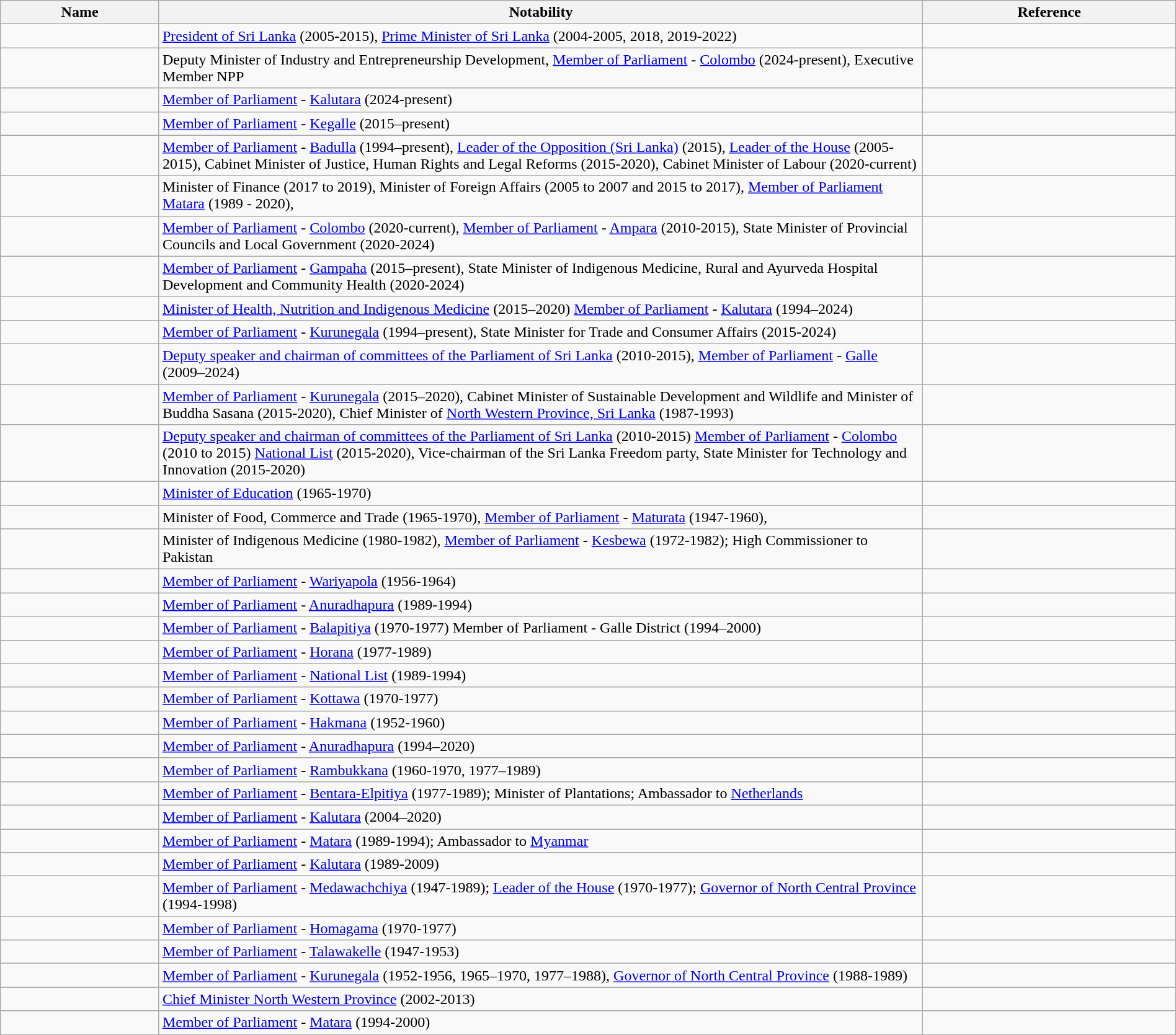<table class="wikitable sortable" style="width:100%">
<tr>
<th style="width:*;">Name</th>
<th style="width:65%;" class="unsortable">Notability</th>
<th style="width:*;" class="unsortable">Reference</th>
</tr>
<tr>
<td></td>
<td><a href='#'>President of Sri Lanka</a> (2005-2015), <a href='#'>Prime Minister of Sri Lanka</a>  (2004-2005, 2018, 2019-2022)</td>
<td style="text-align:center;"></td>
</tr>
<tr>
<td></td>
<td>Deputy Minister of Industry and Entrepreneurship Development, <a href='#'>Member of Parliament</a> - <a href='#'>Colombo</a> (2024-present), Executive Member NPP</td>
<td style="text-align:center;"></td>
</tr>
<tr>
<td></td>
<td><a href='#'>Member of Parliament</a> - <a href='#'>Kalutara</a> (2024-present)</td>
<td style="text-align:center;"></td>
</tr>
<tr>
<td></td>
<td><a href='#'>Member of Parliament</a> - <a href='#'>Kegalle</a> (2015–present)</td>
<td style="text-align:center;"></td>
</tr>
<tr>
<td></td>
<td><a href='#'>Member of Parliament</a> - <a href='#'>Badulla</a> (1994–present), <a href='#'>Leader of the Opposition (Sri Lanka)</a> (2015), <a href='#'>Leader of the House</a> (2005-2015), Cabinet Minister of Justice, Human Rights and Legal Reforms (2015-2020), Cabinet Minister of Labour (2020-current)</td>
<td style="text-align:center;"></td>
</tr>
<tr>
<td></td>
<td>Minister of Finance (2017 to 2019), Minister of Foreign Affairs (2005 to 2007 and 2015 to 2017), <a href='#'>Member of Parliament</a> <a href='#'>Matara</a> (1989 - 2020),</td>
<td style="text-align:center;"></td>
</tr>
<tr>
<td></td>
<td><a href='#'>Member of Parliament</a> - <a href='#'>Colombo</a> (2020-current), <a href='#'>Member of Parliament</a> - <a href='#'>Ampara</a> (2010-2015), State Minister of Provincial Councils and Local Government (2020-2024)</td>
<td style="text-align:center;"></td>
</tr>
<tr>
<td></td>
<td><a href='#'>Member of Parliament</a> - <a href='#'>Gampaha</a> (2015–present), State Minister of Indigenous Medicine, Rural and Ayurveda Hospital Development and Community Health (2020-2024)</td>
<td style="text-align:center;"></td>
</tr>
<tr>
<td></td>
<td><a href='#'>Minister of Health, Nutrition and Indigenous Medicine</a> (2015–2020) <a href='#'>Member of Parliament</a> - <a href='#'>Kalutara</a> (1994–2024)</td>
<td style="text-align:center;"></td>
</tr>
<tr>
<td></td>
<td><a href='#'>Member of Parliament</a> - <a href='#'>Kurunegala</a> (1994–present), State Minister for Trade and Consumer Affairs (2015-2024)</td>
<td style="text-align:center;"></td>
</tr>
<tr>
<td></td>
<td><a href='#'>Deputy speaker and chairman of committees of the Parliament of Sri Lanka</a> (2010-2015), <a href='#'>Member of Parliament</a> - <a href='#'>Galle</a> (2009–2024)</td>
<td style="text-align:center;"></td>
</tr>
<tr>
<td></td>
<td><a href='#'>Member of Parliament</a> - <a href='#'>Kurunegala</a> (2015–2020), Cabinet Minister of Sustainable Development and Wildlife and Minister of Buddha Sasana (2015-2020), Chief Minister of <a href='#'>North Western Province, Sri Lanka</a> (1987-1993)</td>
<td style="text-align:center;"></td>
</tr>
<tr>
<td></td>
<td><a href='#'>Deputy speaker and chairman of committees of the Parliament of Sri Lanka</a> (2010-2015)     <a href='#'>Member of Parliament</a> - <a href='#'>Colombo</a> (2010 to 2015) <a href='#'>National List</a> (2015-2020), Vice-chairman of the Sri Lanka Freedom party, State Minister for Technology and Innovation (2015-2020)</td>
<td style="text-align:center;"></td>
</tr>
<tr>
<td></td>
<td><a href='#'>Minister of Education</a>  (1965-1970)</td>
<td style="text-align:center;"></td>
</tr>
<tr>
<td></td>
<td>Minister of Food, Commerce and Trade (1965-1970), <a href='#'>Member of Parliament</a> - <a href='#'>Maturata</a> (1947-1960),</td>
<td style="text-align:center;"></td>
</tr>
<tr>
<td></td>
<td>Minister of Indigenous Medicine (1980-1982), <a href='#'>Member of Parliament</a> - <a href='#'>Kesbewa</a> (1972-1982); High Commissioner to Pakistan</td>
<td style="text-align:center;"></td>
</tr>
<tr>
<td></td>
<td><a href='#'>Member of Parliament</a> - <a href='#'>Wariyapola</a> (1956-1964)</td>
<td style="text-align:center;"></td>
</tr>
<tr>
<td></td>
<td><a href='#'>Member of Parliament</a> - <a href='#'>Anuradhapura</a> (1989-1994)</td>
<td style="text-align:center;"></td>
</tr>
<tr>
<td></td>
<td><a href='#'>Member of Parliament</a> - <a href='#'>Balapitiya</a> (1970-1977) Member of Parliament - Galle District (1994–2000)</td>
<td style="text-align:center;"></td>
</tr>
<tr>
<td></td>
<td><a href='#'>Member of Parliament</a> - <a href='#'>Horana</a> (1977-1989)</td>
<td style="text-align:center;"></td>
</tr>
<tr>
<td></td>
<td><a href='#'>Member of Parliament</a> - <a href='#'>National List</a> (1989-1994)</td>
<td style="text-align:center;"></td>
</tr>
<tr>
<td></td>
<td><a href='#'>Member of Parliament</a> - <a href='#'>Kottawa</a> (1970-1977)</td>
<td style="text-align:center;"></td>
</tr>
<tr>
<td></td>
<td><a href='#'>Member of Parliament</a> - <a href='#'>Hakmana</a> (1952-1960)</td>
<td style="text-align:center;"></td>
</tr>
<tr>
<td></td>
<td><a href='#'>Member of Parliament</a> - <a href='#'>Anuradhapura</a> (1994–2020)</td>
<td style="text-align:center;"></td>
</tr>
<tr>
<td></td>
<td><a href='#'>Member of Parliament</a> - <a href='#'>Rambukkana</a> (1960-1970, 1977–1989)</td>
<td style="text-align:center;"></td>
</tr>
<tr>
<td></td>
<td><a href='#'>Member of Parliament</a> - <a href='#'>Bentara-Elpitiya</a> (1977-1989); Minister of Plantations; Ambassador to <a href='#'>Netherlands</a></td>
<td style="text-align:center;"></td>
</tr>
<tr>
<td></td>
<td><a href='#'>Member of Parliament</a> - <a href='#'>Kalutara</a> (2004–2020)</td>
<td style="text-align:center;"></td>
</tr>
<tr>
<td></td>
<td><a href='#'>Member of Parliament</a> - <a href='#'>Matara</a> (1989-1994); Ambassador to <a href='#'>Myanmar</a></td>
<td style="text-align:center;"></td>
</tr>
<tr>
<td></td>
<td><a href='#'>Member of Parliament</a> - <a href='#'>Kalutara</a> (1989-2009)</td>
<td style="text-align:center;"></td>
</tr>
<tr>
<td></td>
<td><a href='#'>Member of Parliament</a> - <a href='#'>Medawachchiya</a> (1947-1989); <a href='#'>Leader of the House</a> (1970-1977); <a href='#'>Governor of North Central Province</a> (1994-1998)</td>
<td style="text-align:center;"></td>
</tr>
<tr>
<td></td>
<td><a href='#'>Member of Parliament</a> - <a href='#'>Homagama</a> (1970-1977)</td>
<td style="text-align:center;"></td>
</tr>
<tr>
<td></td>
<td><a href='#'>Member of Parliament</a> - <a href='#'>Talawakelle</a> (1947-1953)</td>
<td style="text-align:center;"></td>
</tr>
<tr>
<td></td>
<td><a href='#'>Member of Parliament</a> - <a href='#'>Kurunegala</a> (1952-1956, 1965–1970, 1977–1988), <a href='#'>Governor of North Central Province</a> (1988-1989)</td>
<td style="text-align:center;"></td>
</tr>
<tr>
<td></td>
<td><a href='#'>Chief Minister North Western Province</a> (2002-2013)</td>
<td style="text-align:center;"></td>
</tr>
<tr>
<td></td>
<td><a href='#'>Member of Parliament</a> - <a href='#'>Matara</a> (1994-2000)</td>
<td style="text-align:center;"></td>
</tr>
</table>
